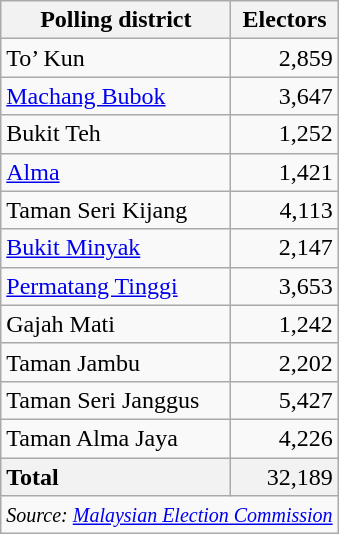<table class="wikitable sortable">
<tr>
<th>Polling district</th>
<th>Electors</th>
</tr>
<tr>
<td>To’ Kun</td>
<td align="right">2,859</td>
</tr>
<tr>
<td><a href='#'>Machang Bubok</a></td>
<td align="right">3,647</td>
</tr>
<tr>
<td>Bukit Teh</td>
<td align="right">1,252</td>
</tr>
<tr>
<td><a href='#'>Alma</a></td>
<td align="right">1,421</td>
</tr>
<tr>
<td>Taman Seri Kijang</td>
<td align="right">4,113</td>
</tr>
<tr>
<td><a href='#'>Bukit Minyak</a></td>
<td align="right">2,147</td>
</tr>
<tr>
<td><a href='#'>Permatang Tinggi</a></td>
<td align="right">3,653</td>
</tr>
<tr>
<td>Gajah Mati</td>
<td align="right">1,242</td>
</tr>
<tr>
<td>Taman Jambu</td>
<td align="right">2,202</td>
</tr>
<tr>
<td>Taman Seri Janggus</td>
<td align="right">5,427</td>
</tr>
<tr>
<td>Taman Alma Jaya</td>
<td align="right">4,226</td>
</tr>
<tr>
<td style="background: #f2f2f2"><strong>Total</strong></td>
<td style="background: #f2f2f2" align="right">32,189</td>
</tr>
<tr>
<td colspan="2"  align="right"><small><em>Source: <a href='#'>Malaysian Election Commission</a></em></small></td>
</tr>
</table>
